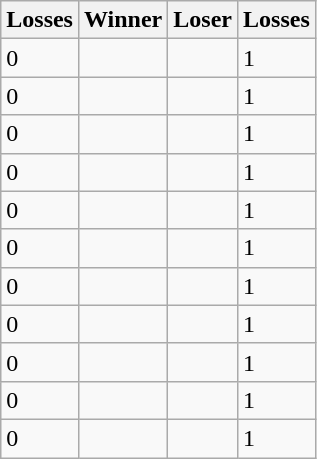<table class=wikitable>
<tr>
<th>Losses</th>
<th>Winner</th>
<th>Loser</th>
<th>Losses</th>
</tr>
<tr>
<td>0</td>
<td></td>
<td></td>
<td>1</td>
</tr>
<tr>
<td>0</td>
<td></td>
<td></td>
<td>1</td>
</tr>
<tr>
<td>0</td>
<td></td>
<td></td>
<td>1</td>
</tr>
<tr>
<td>0</td>
<td></td>
<td></td>
<td>1</td>
</tr>
<tr>
<td>0</td>
<td></td>
<td></td>
<td>1</td>
</tr>
<tr>
<td>0</td>
<td></td>
<td></td>
<td>1</td>
</tr>
<tr>
<td>0</td>
<td></td>
<td></td>
<td>1</td>
</tr>
<tr>
<td>0</td>
<td></td>
<td></td>
<td>1</td>
</tr>
<tr>
<td>0</td>
<td></td>
<td></td>
<td>1</td>
</tr>
<tr>
<td>0</td>
<td></td>
<td></td>
<td>1</td>
</tr>
<tr>
<td>0</td>
<td></td>
<td></td>
<td>1</td>
</tr>
</table>
